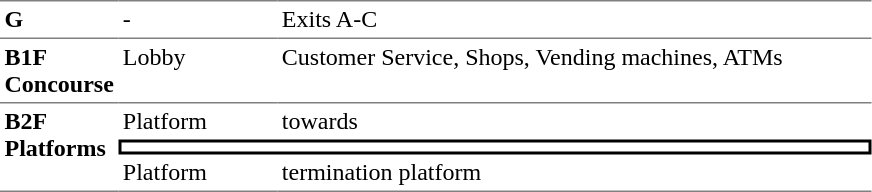<table border=0 cellspacing=0 cellpadding=3>
<tr>
<td style="border-top:solid 1px gray;" width=50 valign=top><strong>G</strong></td>
<td style="border-top:solid 1px gray;" width=100 valign=top>-</td>
<td style="border-top:solid 1px gray;" width=390 valign=top>Exits A-C</td>
</tr>
<tr>
<td style="border-bottom:solid 1px gray; border-top:solid 1px gray;" valign=top width=50><strong>B1F<br>Concourse</strong></td>
<td style="border-bottom:solid 1px gray; border-top:solid 1px gray;" valign=top width=100>Lobby</td>
<td style="border-bottom:solid 1px gray; border-top:solid 1px gray;" valign=top width=390>Customer Service, Shops, Vending machines, ATMs</td>
</tr>
<tr>
<td style="border-bottom:solid 1px gray;" rowspan=3 valign=top><strong>B2F<br>Platforms</strong></td>
<td>Platform</td>
<td>  towards  </td>
</tr>
<tr>
<td style="border-right:solid 2px black;border-left:solid 2px black;border-top:solid 2px black;border-bottom:solid 2px black;text-align:center;" colspan=2></td>
</tr>
<tr>
<td style="border-bottom:solid 1px gray;">Platform</td>
<td style="border-bottom:solid 1px gray;">  termination platform </td>
</tr>
</table>
